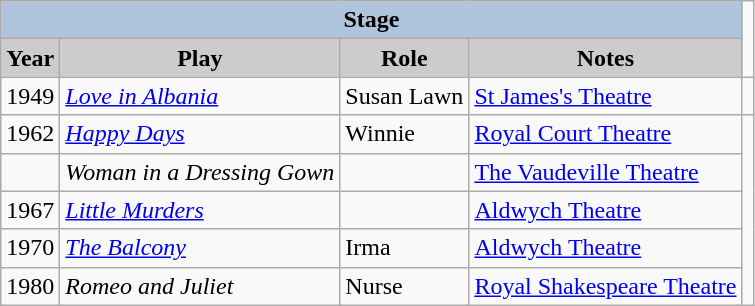<table class="wikitable">
<tr style="text-align:center;">
<th colspan=4 style="background:#B0C4DE;">Stage</th>
</tr>
<tr style="text-align:center;">
<th style="background:#ccc;">Year</th>
<th style="background:#ccc;">Play</th>
<th style="background:#ccc;">Role</th>
<th style="background:#ccc;">Notes</th>
</tr>
<tr>
<td>1949</td>
<td><em><a href='#'>Love in Albania</a></em></td>
<td>Susan Lawn</td>
<td><a href='#'>St James's Theatre</a></td>
<td></td>
</tr>
<tr>
<td>1962</td>
<td><em><a href='#'>Happy Days</a></em></td>
<td>Winnie</td>
<td><a href='#'>Royal Court Theatre</a></td>
</tr>
<tr>
<td></td>
<td><em>Woman in a Dressing Gown</em></td>
<td></td>
<td><a href='#'>The Vaudeville Theatre</a></td>
</tr>
<tr>
<td>1967</td>
<td><em><a href='#'>Little Murders</a></em></td>
<td></td>
<td><a href='#'>Aldwych Theatre</a></td>
</tr>
<tr>
<td>1970</td>
<td><em><a href='#'>The Balcony</a></em></td>
<td>Irma</td>
<td><a href='#'>Aldwych Theatre</a></td>
</tr>
<tr>
<td>1980</td>
<td><em>Romeo and Juliet</em></td>
<td>Nurse</td>
<td><a href='#'>Royal Shakespeare Theatre</a></td>
</tr>
</table>
